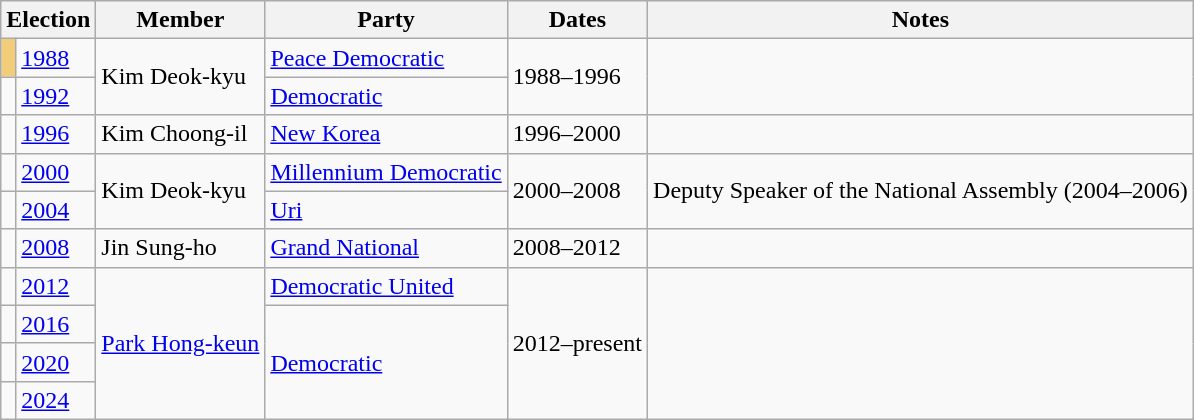<table class="wikitable">
<tr>
<th colspan="2">Election</th>
<th>Member</th>
<th>Party</th>
<th>Dates</th>
<th>Notes</th>
</tr>
<tr>
<td bgcolor=#F1CD79></td>
<td><a href='#'>1988</a></td>
<td rowspan="2">Kim Deok-kyu</td>
<td><a href='#'>Peace Democratic</a></td>
<td rowspan="2">1988–1996</td>
<td rowspan="2"></td>
</tr>
<tr>
<td bgcolor=></td>
<td><a href='#'>1992</a></td>
<td><a href='#'>Democratic</a></td>
</tr>
<tr>
<td bgcolor=></td>
<td><a href='#'>1996</a></td>
<td>Kim Choong-il</td>
<td><a href='#'>New Korea</a></td>
<td>1996–2000</td>
<td></td>
</tr>
<tr>
<td bgcolor=></td>
<td><a href='#'>2000</a></td>
<td rowspan="2">Kim Deok-kyu</td>
<td><a href='#'>Millennium Democratic</a></td>
<td rowspan="2">2000–2008</td>
<td rowspan="2">Deputy Speaker of the National Assembly (2004–2006)</td>
</tr>
<tr>
<td bgcolor=></td>
<td><a href='#'>2004</a></td>
<td><a href='#'>Uri</a></td>
</tr>
<tr>
<td bgcolor=></td>
<td><a href='#'>2008</a></td>
<td>Jin Sung-ho</td>
<td><a href='#'>Grand National</a></td>
<td>2008–2012</td>
<td></td>
</tr>
<tr>
<td bgcolor=></td>
<td><a href='#'>2012</a></td>
<td rowspan="4"><a href='#'>Park Hong-keun</a></td>
<td><a href='#'>Democratic United</a></td>
<td rowspan="4">2012–present</td>
<td rowspan="4"></td>
</tr>
<tr>
<td bgcolor=></td>
<td><a href='#'>2016</a></td>
<td rowspan="3"><a href='#'>Democratic</a></td>
</tr>
<tr>
<td bgcolor=></td>
<td><a href='#'>2020</a></td>
</tr>
<tr>
<td bgcolor=></td>
<td><a href='#'>2024</a></td>
</tr>
</table>
